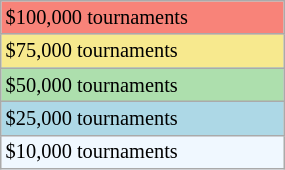<table class="wikitable" style="font-size:85%;" width=15%>
<tr bgcolor="#f88379">
<td>$100,000 tournaments</td>
</tr>
<tr bgcolor="#f7e98e">
<td>$75,000 tournaments</td>
</tr>
<tr bgcolor="#addfad">
<td>$50,000 tournaments</td>
</tr>
<tr bgcolor="lightblue">
<td>$25,000 tournaments</td>
</tr>
<tr bgcolor="#f0f8ff">
<td>$10,000 tournaments</td>
</tr>
</table>
